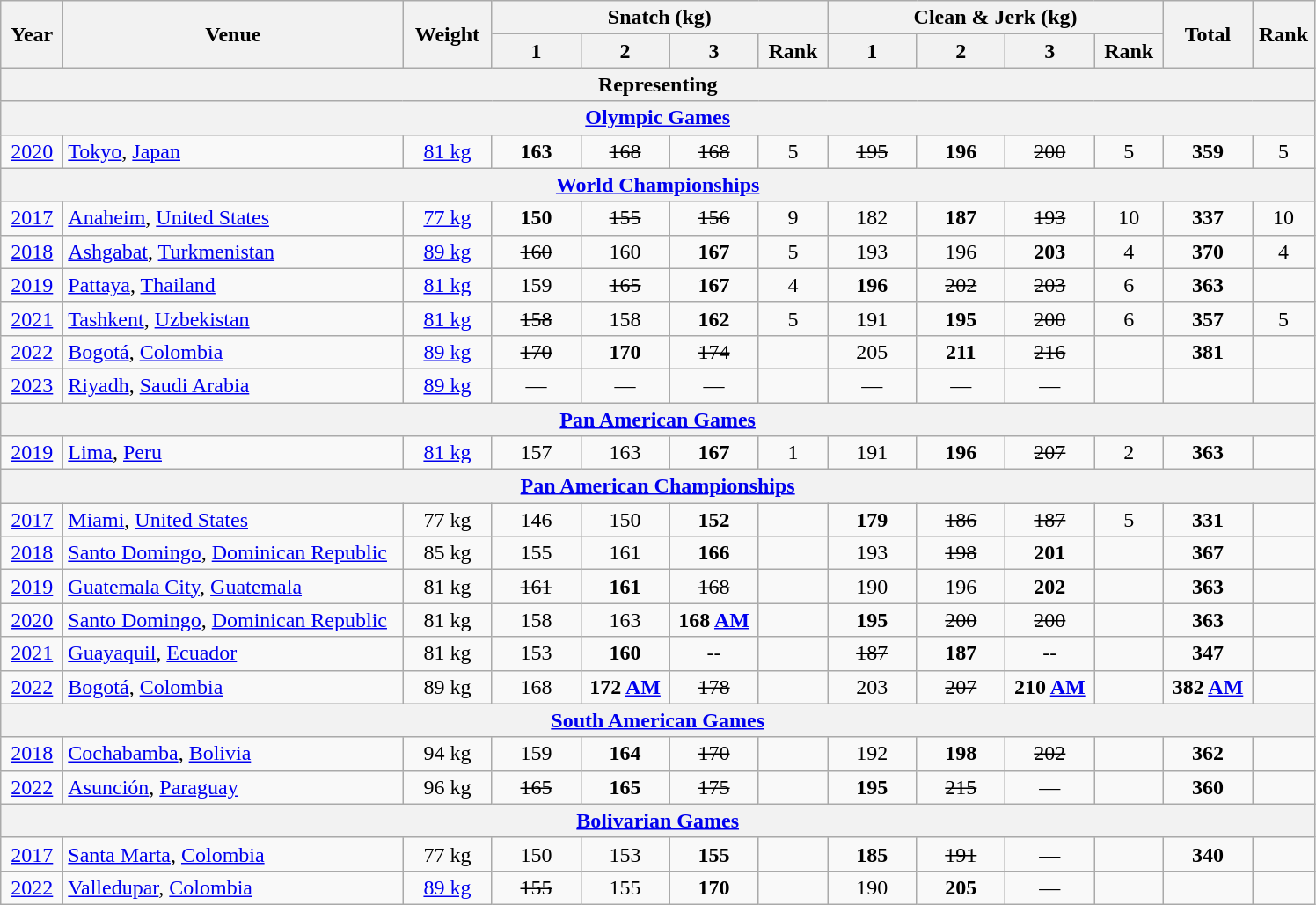<table class="wikitable" style="text-align:center;">
<tr>
<th rowspan=2 width=40>Year</th>
<th rowspan=2 width=250>Venue</th>
<th rowspan=2 width=60>Weight</th>
<th colspan=4>Snatch (kg)</th>
<th colspan=4>Clean & Jerk (kg)</th>
<th rowspan=2 width=60>Total</th>
<th rowspan=2 width=40>Rank</th>
</tr>
<tr>
<th width=60>1</th>
<th width=60>2</th>
<th width=60>3</th>
<th width=45>Rank</th>
<th width=60>1</th>
<th width=60>2</th>
<th width=60>3</th>
<th width=45>Rank</th>
</tr>
<tr>
<th colspan=13>Representing </th>
</tr>
<tr>
<th colspan=13><a href='#'>Olympic Games</a></th>
</tr>
<tr>
<td><a href='#'>2020</a></td>
<td align=left> <a href='#'>Tokyo</a>, <a href='#'>Japan</a></td>
<td><a href='#'>81 kg</a></td>
<td><strong>163</strong></td>
<td><s>168</s></td>
<td><s>168</s></td>
<td>5</td>
<td><s>195</s></td>
<td><strong>196</strong></td>
<td><s>200</s></td>
<td>5</td>
<td><strong>359</strong></td>
<td>5</td>
</tr>
<tr>
<th colspan=13><a href='#'>World Championships</a></th>
</tr>
<tr>
<td><a href='#'>2017</a></td>
<td align=left> <a href='#'>Anaheim</a>, <a href='#'>United States</a></td>
<td><a href='#'>77 kg</a></td>
<td><strong>150</strong></td>
<td><s>155</s></td>
<td><s>156</s></td>
<td>9</td>
<td>182</td>
<td><strong>187</strong></td>
<td><s>193</s></td>
<td>10</td>
<td><strong>337</strong></td>
<td>10</td>
</tr>
<tr>
<td><a href='#'>2018</a></td>
<td align=left> <a href='#'>Ashgabat</a>, <a href='#'>Turkmenistan</a></td>
<td><a href='#'>89 kg</a></td>
<td><s>160</s></td>
<td>160</td>
<td><strong>167</strong></td>
<td>5</td>
<td>193</td>
<td>196</td>
<td><strong>203</strong></td>
<td>4</td>
<td><strong>370</strong></td>
<td>4</td>
</tr>
<tr>
<td><a href='#'>2019</a></td>
<td align=left> <a href='#'>Pattaya</a>, <a href='#'>Thailand</a></td>
<td><a href='#'>81 kg</a></td>
<td>159</td>
<td><s>165</s></td>
<td><strong>167</strong></td>
<td>4</td>
<td><strong>196</strong></td>
<td><s>202</s></td>
<td><s>203</s></td>
<td>6</td>
<td><strong>363</strong></td>
<td></td>
</tr>
<tr>
<td><a href='#'>2021</a></td>
<td align=left> <a href='#'>Tashkent</a>, <a href='#'>Uzbekistan</a></td>
<td><a href='#'>81 kg</a></td>
<td><s>158</s></td>
<td>158</td>
<td><strong>162</strong></td>
<td>5</td>
<td>191</td>
<td><strong>195</strong></td>
<td><s>200</s></td>
<td>6</td>
<td><strong>357</strong></td>
<td>5</td>
</tr>
<tr>
<td><a href='#'>2022</a></td>
<td align=left> <a href='#'>Bogotá</a>, <a href='#'>Colombia</a></td>
<td><a href='#'>89 kg</a></td>
<td><s>170</s></td>
<td><strong>170</strong></td>
<td><s>174</s></td>
<td></td>
<td>205</td>
<td><strong>211</strong></td>
<td><s>216</s></td>
<td></td>
<td><strong>381</strong></td>
<td></td>
</tr>
<tr>
<td><a href='#'>2023</a></td>
<td align=left> <a href='#'>Riyadh</a>, <a href='#'>Saudi Arabia</a></td>
<td><a href='#'>89 kg</a></td>
<td>—</td>
<td>—</td>
<td>—</td>
<td></td>
<td>—</td>
<td>—</td>
<td>—</td>
<td></td>
<td></td>
<td></td>
</tr>
<tr>
<th colspan=13><a href='#'>Pan American Games</a></th>
</tr>
<tr>
<td><a href='#'>2019</a></td>
<td align=left> <a href='#'>Lima</a>, <a href='#'>Peru</a></td>
<td><a href='#'>81 kg</a></td>
<td>157</td>
<td>163</td>
<td><strong>167</strong></td>
<td>1</td>
<td>191</td>
<td><strong>196</strong></td>
<td><s>207</s></td>
<td>2</td>
<td><strong>363</strong></td>
<td></td>
</tr>
<tr>
<th colspan=13><a href='#'>Pan American Championships</a></th>
</tr>
<tr>
<td><a href='#'>2017</a></td>
<td align=left> <a href='#'>Miami</a>, <a href='#'>United States</a></td>
<td>77 kg</td>
<td>146</td>
<td>150</td>
<td><strong>152</strong></td>
<td></td>
<td><strong>179</strong></td>
<td><s>186</s></td>
<td><s>187</s></td>
<td>5</td>
<td><strong>331</strong></td>
<td></td>
</tr>
<tr>
<td><a href='#'>2018</a></td>
<td align=left> <a href='#'>Santo Domingo</a>, <a href='#'>Dominican Republic</a></td>
<td>85 kg</td>
<td>155</td>
<td>161</td>
<td><strong>166</strong></td>
<td></td>
<td>193</td>
<td><s>198</s></td>
<td><strong>201</strong></td>
<td></td>
<td><strong>367</strong></td>
<td></td>
</tr>
<tr>
<td><a href='#'>2019</a></td>
<td align=left> <a href='#'>Guatemala City</a>, <a href='#'>Guatemala</a></td>
<td>81 kg</td>
<td><s>161</s></td>
<td><strong>161</strong></td>
<td><s>168</s></td>
<td></td>
<td>190</td>
<td>196</td>
<td><strong>202</strong></td>
<td></td>
<td><strong>363</strong></td>
<td></td>
</tr>
<tr>
<td><a href='#'>2020</a></td>
<td align=left> <a href='#'>Santo Domingo</a>, <a href='#'>Dominican Republic</a></td>
<td>81 kg</td>
<td>158</td>
<td>163</td>
<td><strong>168 <a href='#'>AM</a></strong></td>
<td></td>
<td><strong>195</strong></td>
<td><s>200</s></td>
<td><s>200</s></td>
<td></td>
<td><strong>363</strong></td>
<td></td>
</tr>
<tr>
<td><a href='#'>2021</a></td>
<td align=left> <a href='#'>Guayaquil</a>, <a href='#'>Ecuador</a></td>
<td>81 kg</td>
<td>153</td>
<td><strong>160</strong></td>
<td>--</td>
<td></td>
<td><s>187</s></td>
<td><strong>187</strong></td>
<td>--</td>
<td></td>
<td><strong>347</strong></td>
<td></td>
</tr>
<tr>
<td><a href='#'>2022</a></td>
<td align=left> <a href='#'>Bogotá</a>, <a href='#'>Colombia</a></td>
<td>89 kg</td>
<td>168</td>
<td><strong>172 <a href='#'>AM</a></strong></td>
<td><s>178</s></td>
<td></td>
<td>203</td>
<td><s>207</s></td>
<td><strong>210 <a href='#'>AM</a></strong></td>
<td></td>
<td><strong>382 <a href='#'>AM</a></strong></td>
<td></td>
</tr>
<tr>
<th colspan=13><a href='#'>South American Games</a></th>
</tr>
<tr>
<td><a href='#'>2018</a></td>
<td align=left> <a href='#'>Cochabamba</a>, <a href='#'>Bolivia</a></td>
<td>94 kg</td>
<td>159</td>
<td><strong>164</strong></td>
<td><s>170</s></td>
<td></td>
<td>192</td>
<td><strong>198</strong></td>
<td><s>202</s></td>
<td></td>
<td><strong>362</strong></td>
<td></td>
</tr>
<tr>
<td><a href='#'>2022</a></td>
<td align=left> <a href='#'>Asunción</a>, <a href='#'>Paraguay</a></td>
<td>96 kg</td>
<td><s>165</s></td>
<td><strong>165</strong></td>
<td><s>175</s></td>
<td></td>
<td><strong>195</strong></td>
<td><s>215</s></td>
<td>—</td>
<td></td>
<td><strong>360</strong></td>
<td></td>
</tr>
<tr>
<th colspan=13><a href='#'>Bolivarian Games</a></th>
</tr>
<tr>
<td><a href='#'>2017</a></td>
<td align=left> <a href='#'>Santa Marta</a>, <a href='#'>Colombia</a></td>
<td>77 kg</td>
<td>150</td>
<td>153</td>
<td><strong>155</strong></td>
<td></td>
<td><strong>185</strong></td>
<td><s>191</s></td>
<td>—</td>
<td></td>
<td><strong>340</strong></td>
<td></td>
</tr>
<tr>
<td><a href='#'>2022</a></td>
<td align=left> <a href='#'>Valledupar</a>, <a href='#'>Colombia</a></td>
<td><a href='#'>89 kg</a></td>
<td><s>155</s></td>
<td>155</td>
<td><strong>170</strong></td>
<td></td>
<td>190</td>
<td><strong>205</strong></td>
<td>—</td>
<td></td>
<td></td>
<td></td>
</tr>
</table>
